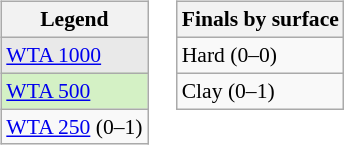<table>
<tr valign=top>
<td><br><table class=wikitable style=font-size:90%>
<tr>
<th>Legend</th>
</tr>
<tr style="background:#e9e9e9;">
<td><a href='#'>WTA 1000</a></td>
</tr>
<tr style="background:#d4f1c5;">
<td><a href='#'>WTA 500</a></td>
</tr>
<tr>
<td><a href='#'>WTA 250</a> (0–1)</td>
</tr>
</table>
</td>
<td><br><table class=wikitable style=font-size:90%>
<tr>
<th>Finals by surface</th>
</tr>
<tr>
<td>Hard (0–0)</td>
</tr>
<tr>
<td>Clay (0–1)</td>
</tr>
</table>
</td>
</tr>
</table>
